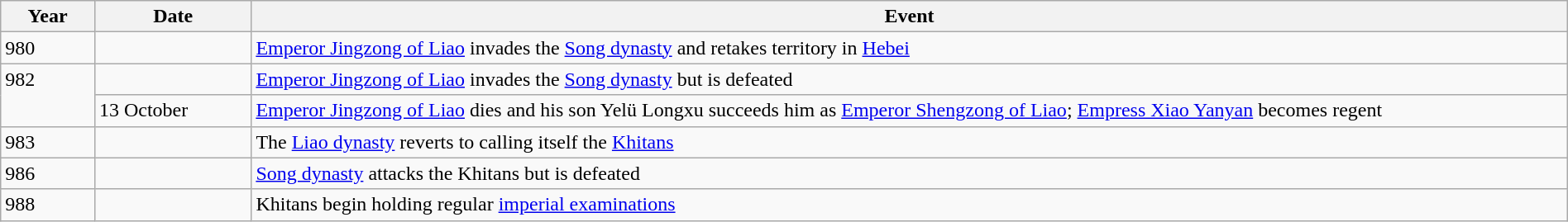<table class="wikitable" width="100%">
<tr>
<th style="width:6%">Year</th>
<th style="width:10%">Date</th>
<th>Event</th>
</tr>
<tr>
<td>980</td>
<td></td>
<td><a href='#'>Emperor Jingzong of Liao</a> invades the <a href='#'>Song dynasty</a> and retakes territory in <a href='#'>Hebei</a></td>
</tr>
<tr>
<td rowspan="2" valign="top">982</td>
<td></td>
<td><a href='#'>Emperor Jingzong of Liao</a> invades the <a href='#'>Song dynasty</a> but is defeated</td>
</tr>
<tr>
<td>13 October</td>
<td><a href='#'>Emperor Jingzong of Liao</a> dies and his son Yelü Longxu succeeds him as <a href='#'>Emperor Shengzong of Liao</a>; <a href='#'>Empress Xiao Yanyan</a> becomes regent</td>
</tr>
<tr>
<td>983</td>
<td></td>
<td>The <a href='#'>Liao dynasty</a> reverts to calling itself the <a href='#'>Khitans</a></td>
</tr>
<tr>
<td>986</td>
<td></td>
<td><a href='#'>Song dynasty</a> attacks the Khitans but is defeated</td>
</tr>
<tr>
<td>988</td>
<td></td>
<td>Khitans begin holding regular <a href='#'>imperial examinations</a></td>
</tr>
</table>
